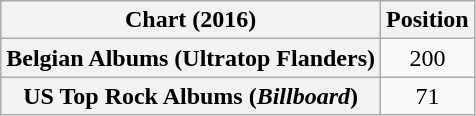<table class="wikitable sortable plainrowheaders" style="text-align:center">
<tr>
<th scope="col">Chart (2016)</th>
<th scope="col">Position</th>
</tr>
<tr>
<th scope="row">Belgian Albums (Ultratop Flanders)</th>
<td>200</td>
</tr>
<tr>
<th scope="row">US Top Rock Albums (<em>Billboard</em>)</th>
<td>71</td>
</tr>
</table>
